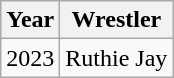<table class="wikitable" style="text-align: center">
<tr>
<th>Year</th>
<th>Wrestler</th>
</tr>
<tr>
<td>2023</td>
<td>Ruthie Jay</td>
</tr>
</table>
